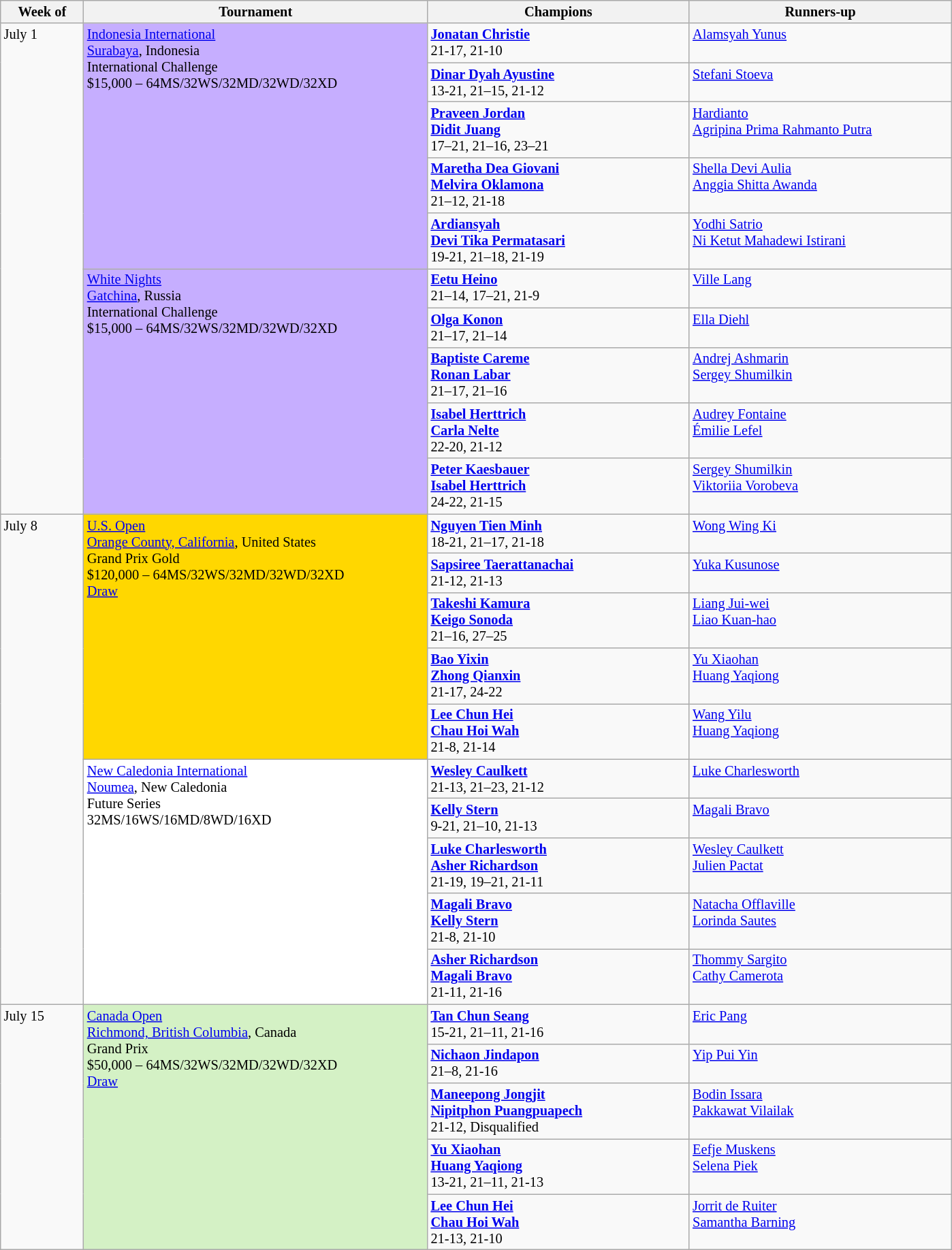<table class=wikitable style=font-size:85%>
<tr>
<th width=75>Week of</th>
<th width=330>Tournament</th>
<th width=250>Champions</th>
<th width=250>Runners-up</th>
</tr>
<tr valign=top>
<td rowspan=10>July 1</td>
<td style="background:#C6AEFF;" rowspan="5"><a href='#'>Indonesia International</a><br><a href='#'>Surabaya</a>, Indonesia<br>International Challenge<br>$15,000 – 64MS/32WS/32MD/32WD/32XD</td>
<td> <strong><a href='#'>Jonatan Christie</a></strong><br>21-17, 21-10</td>
<td> <a href='#'>Alamsyah Yunus</a></td>
</tr>
<tr valign=top>
<td> <strong><a href='#'>Dinar Dyah Ayustine</a></strong><br>13-21, 21–15, 21-12</td>
<td> <a href='#'>Stefani Stoeva</a></td>
</tr>
<tr valign=top>
<td><strong> <a href='#'>Praveen Jordan</a><br> <a href='#'>Didit Juang</a></strong><br>17–21, 21–16, 23–21</td>
<td> <a href='#'>Hardianto</a><br> <a href='#'>Agripina Prima Rahmanto Putra</a></td>
</tr>
<tr valign=top>
<td><strong> <a href='#'>Maretha Dea Giovani</a><br> <a href='#'>Melvira Oklamona</a></strong><br>21–12, 21-18</td>
<td> <a href='#'>Shella Devi Aulia</a><br> <a href='#'>Anggia Shitta Awanda</a></td>
</tr>
<tr valign=top>
<td><strong> <a href='#'>Ardiansyah</a><br> <a href='#'>Devi Tika Permatasari</a></strong><br>19-21, 21–18, 21-19</td>
<td> <a href='#'>Yodhi Satrio</a><br> <a href='#'>Ni Ketut Mahadewi Istirani</a></td>
</tr>
<tr valign=top>
<td style="background:#C6AEFF;" rowspan="5"><a href='#'>White Nights</a><br><a href='#'>Gatchina</a>, Russia<br>International Challenge<br>$15,000 – 64MS/32WS/32MD/32WD/32XD</td>
<td> <strong><a href='#'>Eetu Heino</a></strong><br>21–14, 17–21, 21-9</td>
<td> <a href='#'>Ville Lang</a></td>
</tr>
<tr valign=top>
<td> <strong><a href='#'>Olga Konon</a></strong><br>21–17, 21–14</td>
<td> <a href='#'>Ella Diehl</a></td>
</tr>
<tr valign=top>
<td> <strong><a href='#'>Baptiste Careme</a><br> <a href='#'>Ronan Labar</a></strong><br>21–17, 21–16</td>
<td> <a href='#'>Andrej Ashmarin</a><br> <a href='#'>Sergey Shumilkin</a></td>
</tr>
<tr valign=top>
<td> <strong><a href='#'>Isabel Herttrich</a><br> <a href='#'>Carla Nelte</a></strong><br>22-20, 21-12</td>
<td> <a href='#'>Audrey Fontaine</a><br> <a href='#'>Émilie Lefel</a></td>
</tr>
<tr valign=top>
<td> <strong><a href='#'>Peter Kaesbauer</a><br> <a href='#'>Isabel Herttrich</a></strong><br>24-22, 21-15</td>
<td> <a href='#'>Sergey Shumilkin</a><br> <a href='#'>Viktoriia Vorobeva</a></td>
</tr>
<tr valign=top>
<td rowspan=10>July 8</td>
<td style="background:#FFD700;" rowspan="5"><a href='#'>U.S. Open</a><br> <a href='#'>Orange County, California</a>, United States<br>Grand Prix Gold<br>$120,000 – 64MS/32WS/32MD/32WD/32XD<br><a href='#'>Draw</a></td>
<td> <strong><a href='#'>Nguyen Tien Minh</a></strong><br>18-21, 21–17, 21-18</td>
<td> <a href='#'>Wong Wing Ki</a></td>
</tr>
<tr valign=top>
<td> <strong><a href='#'>Sapsiree Taerattanachai</a></strong><br>21-12, 21-13</td>
<td> <a href='#'>Yuka Kusunose</a></td>
</tr>
<tr valign=top>
<td> <strong><a href='#'>Takeshi Kamura</a><br> <a href='#'>Keigo Sonoda</a></strong><br>21–16, 27–25</td>
<td> <a href='#'>Liang Jui-wei</a><br> <a href='#'>Liao Kuan-hao</a></td>
</tr>
<tr valign=top>
<td> <strong><a href='#'>Bao Yixin</a><br> <a href='#'>Zhong Qianxin</a></strong><br>21-17, 24-22</td>
<td> <a href='#'>Yu Xiaohan</a><br> <a href='#'>Huang Yaqiong</a></td>
</tr>
<tr valign=top>
<td> <strong><a href='#'>Lee Chun Hei</a><br> <a href='#'>Chau Hoi Wah</a></strong><br>21-8, 21-14</td>
<td> <a href='#'>Wang Yilu</a><br> <a href='#'>Huang Yaqiong</a></td>
</tr>
<tr valign=top>
<td style="background:#ffffff;" rowspan="5"><a href='#'>New Caledonia International</a><br><a href='#'>Noumea</a>, New Caledonia<br>Future Series<br>32MS/16WS/16MD/8WD/16XD</td>
<td> <strong><a href='#'>Wesley Caulkett</a></strong><br>21-13, 21–23, 21-12</td>
<td> <a href='#'>Luke Charlesworth</a></td>
</tr>
<tr valign=top>
<td> <strong><a href='#'>Kelly Stern</a></strong><br>9-21, 21–10, 21-13</td>
<td> <a href='#'>Magali Bravo</a></td>
</tr>
<tr valign=top>
<td> <strong><a href='#'>Luke Charlesworth</a><br> <a href='#'>Asher Richardson</a></strong><br>21-19, 19–21, 21-11</td>
<td> <a href='#'>Wesley Caulkett</a><br> <a href='#'>Julien Pactat</a></td>
</tr>
<tr valign=top>
<td> <strong><a href='#'>Magali Bravo</a><br> <a href='#'>Kelly Stern</a></strong><br>21-8, 21-10</td>
<td> <a href='#'>Natacha Offlaville</a><br> <a href='#'>Lorinda Sautes</a></td>
</tr>
<tr valign=top>
<td> <strong><a href='#'>Asher Richardson</a><br> <a href='#'>Magali Bravo</a></strong><br>21-11, 21-16</td>
<td> <a href='#'>Thommy Sargito</a><br> <a href='#'>Cathy Camerota</a></td>
</tr>
<tr valign=top>
<td rowspan=5>July 15</td>
<td style="background:#D4F1C5;" rowspan="5"><a href='#'>Canada Open</a><br><a href='#'>Richmond, British Columbia</a>, Canada<br>Grand Prix<br>$50,000 – 64MS/32WS/32MD/32WD/32XD<br><a href='#'>Draw</a></td>
<td> <strong><a href='#'>Tan Chun Seang</a></strong><br>15-21, 21–11, 21-16</td>
<td> <a href='#'>Eric Pang</a></td>
</tr>
<tr valign=top>
<td> <strong><a href='#'>Nichaon Jindapon</a></strong><br>21–8, 21-16</td>
<td> <a href='#'>Yip Pui Yin</a></td>
</tr>
<tr valign=top>
<td> <strong><a href='#'>Maneepong Jongjit</a><br> <a href='#'>Nipitphon Puangpuapech</a></strong><br>21-12, Disqualified</td>
<td> <a href='#'>Bodin Issara</a><br> <a href='#'>Pakkawat Vilailak</a></td>
</tr>
<tr valign=top>
<td> <strong><a href='#'>Yu Xiaohan</a><br> <a href='#'>Huang Yaqiong</a></strong><br>13-21, 21–11, 21-13</td>
<td> <a href='#'>Eefje Muskens</a><br> <a href='#'>Selena Piek</a></td>
</tr>
<tr valign=top>
<td> <strong><a href='#'>Lee Chun Hei</a><br> <a href='#'>Chau Hoi Wah</a></strong><br>21-13, 21-10</td>
<td> <a href='#'>Jorrit de Ruiter</a><br> <a href='#'>Samantha Barning</a></td>
</tr>
</table>
